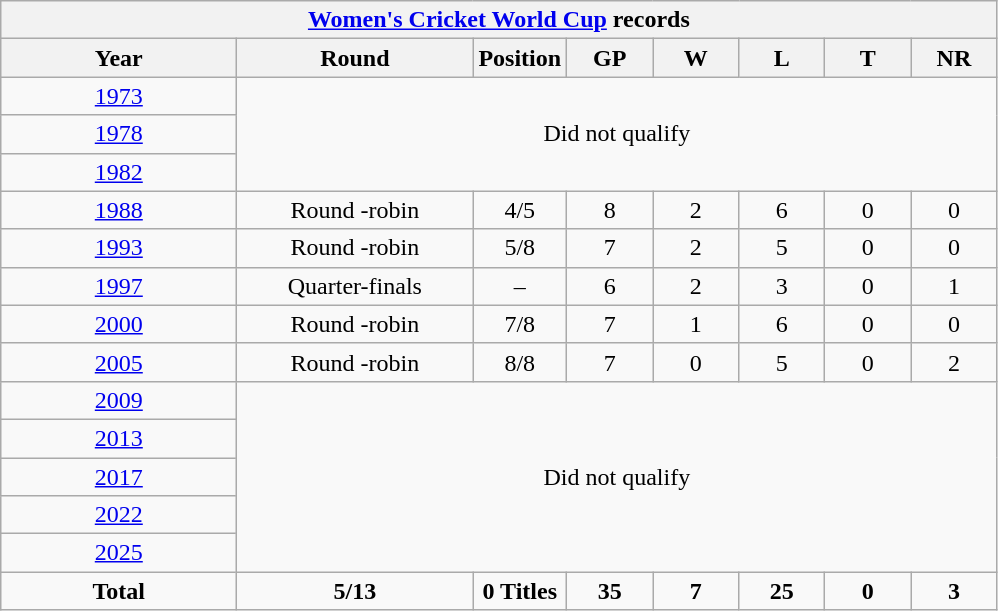<table class="wikitable" style="text-align: center;">
<tr>
<th colspan=8><a href='#'>Women's Cricket World Cup</a> records</th>
</tr>
<tr>
<th width=150>Year</th>
<th width=150>Round</th>
<th width=50>Position</th>
<th width=50>GP</th>
<th width=50>W</th>
<th width=50>L</th>
<th width=50>T</th>
<th width=50>NR</th>
</tr>
<tr>
<td> <a href='#'>1973</a></td>
<td colspan=7  rowspan=3>Did not qualify</td>
</tr>
<tr>
<td> <a href='#'>1978</a></td>
</tr>
<tr>
<td> <a href='#'>1982</a></td>
</tr>
<tr>
<td> <a href='#'>1988</a></td>
<td>Round -robin</td>
<td>4/5</td>
<td>8</td>
<td>2</td>
<td>6</td>
<td>0</td>
<td>0</td>
</tr>
<tr>
<td> <a href='#'>1993</a></td>
<td>Round -robin</td>
<td>5/8</td>
<td>7</td>
<td>2</td>
<td>5</td>
<td>0</td>
<td>0</td>
</tr>
<tr>
<td> <a href='#'>1997</a></td>
<td>Quarter-finals</td>
<td>–</td>
<td>6</td>
<td>2</td>
<td>3</td>
<td>0</td>
<td>1</td>
</tr>
<tr>
<td> <a href='#'>2000</a></td>
<td>Round -robin</td>
<td>7/8</td>
<td>7</td>
<td>1</td>
<td>6</td>
<td>0</td>
<td>0</td>
</tr>
<tr>
<td> <a href='#'>2005</a></td>
<td>Round -robin</td>
<td>8/8</td>
<td>7</td>
<td>0</td>
<td>5</td>
<td>0</td>
<td>2</td>
</tr>
<tr>
<td> <a href='#'>2009</a></td>
<td colspan=8 rowspan=5>Did not qualify</td>
</tr>
<tr>
<td> <a href='#'>2013</a></td>
</tr>
<tr>
<td> <a href='#'>2017</a></td>
</tr>
<tr>
<td> <a href='#'>2022</a></td>
</tr>
<tr>
<td> <a href='#'>2025</a></td>
</tr>
<tr>
<td><strong>Total</strong></td>
<td><strong>5/13</strong></td>
<td><strong>0 Titles</strong></td>
<td><strong>35</strong></td>
<td><strong>7</strong></td>
<td><strong>25</strong></td>
<td><strong>0</strong></td>
<td><strong>3</strong></td>
</tr>
</table>
